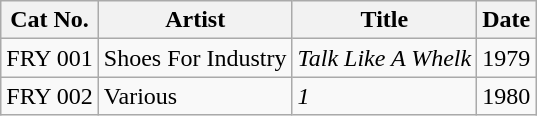<table class="wikitable">
<tr>
<th>Cat No.</th>
<th>Artist</th>
<th>Title</th>
<th>Date</th>
</tr>
<tr>
<td>FRY 001</td>
<td>Shoes For Industry</td>
<td><em>Talk Like A Whelk</em></td>
<td>1979</td>
</tr>
<tr>
<td>FRY 002</td>
<td>Various</td>
<td><em> 1</em></td>
<td>1980</td>
</tr>
</table>
